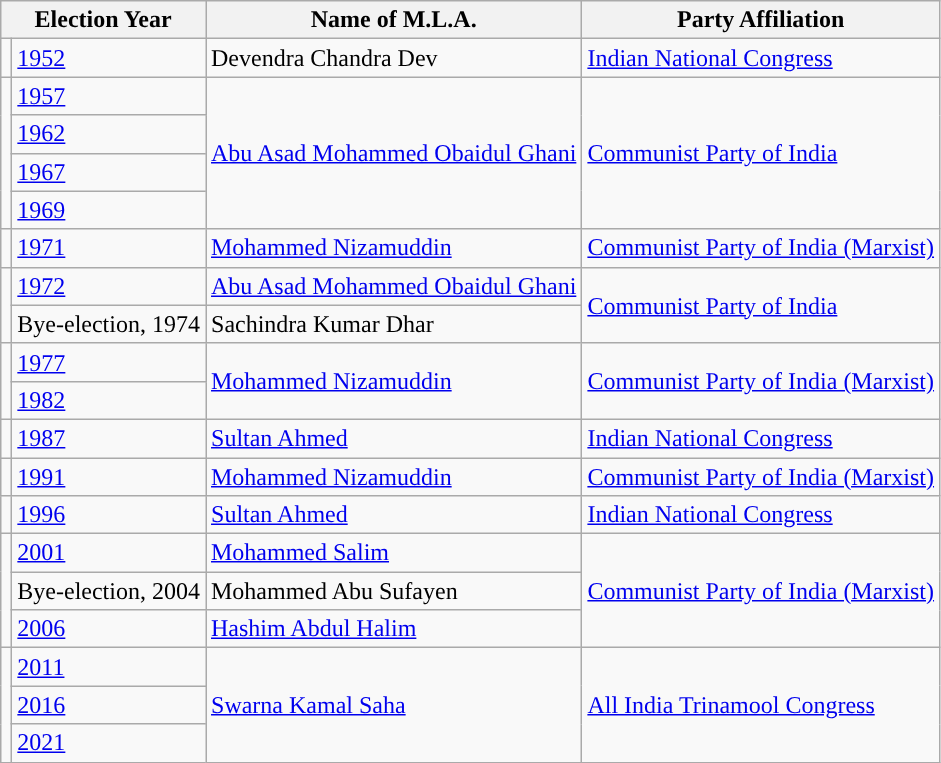<table class="wikitable sortable">
<tr>
<th colspan="2">Election Year</th>
<th>Name of M.L.A.</th>
<th>Party Affiliation</th>
</tr>
<tr>
<td style="background-color: "></td>
<td><a href='#'>1952</a></td>
<td>Devendra Chandra Dev</td>
<td><a href='#'>Indian National Congress</a></td>
</tr>
<tr>
<td rowspan="4" style="background-color: "></td>
<td><a href='#'>1957</a></td>
<td rowspan="4"><a href='#'>Abu Asad Mohammed Obaidul Ghani</a></td>
<td rowspan="4"><a href='#'>Communist Party of India</a></td>
</tr>
<tr>
<td><a href='#'>1962</a></td>
</tr>
<tr>
<td><a href='#'>1967</a></td>
</tr>
<tr>
<td><a href='#'>1969</a></td>
</tr>
<tr>
<td style="background-color: "></td>
<td><a href='#'>1971</a></td>
<td><a href='#'>Mohammed Nizamuddin</a></td>
<td><a href='#'>Communist Party of India (Marxist)</a></td>
</tr>
<tr>
<td rowspan="2" style="background-color: "></td>
<td><a href='#'>1972</a></td>
<td><a href='#'>Abu Asad Mohammed Obaidul Ghani</a></td>
<td rowspan="2"><a href='#'>Communist Party of India</a></td>
</tr>
<tr>
<td>Bye-election, 1974</td>
<td>Sachindra Kumar Dhar</td>
</tr>
<tr>
<td rowspan="2" style="background-color: "></td>
<td><a href='#'>1977</a></td>
<td rowspan="2"><a href='#'>Mohammed Nizamuddin</a></td>
<td rowspan="2"><a href='#'>Communist Party of India (Marxist)</a></td>
</tr>
<tr>
<td><a href='#'>1982</a></td>
</tr>
<tr>
<td style="background-color: "></td>
<td><a href='#'>1987</a></td>
<td><a href='#'>Sultan Ahmed</a></td>
<td><a href='#'>Indian National Congress</a></td>
</tr>
<tr>
<td style="background-color: "></td>
<td><a href='#'>1991</a></td>
<td><a href='#'>Mohammed Nizamuddin</a></td>
<td><a href='#'>Communist Party of India (Marxist)</a></td>
</tr>
<tr>
<td style="background-color: "></td>
<td><a href='#'>1996</a></td>
<td><a href='#'>Sultan Ahmed</a></td>
<td><a href='#'>Indian National Congress</a></td>
</tr>
<tr>
<td rowspan="3" style="background-color: "></td>
<td><a href='#'>2001</a></td>
<td><a href='#'>Mohammed Salim</a></td>
<td rowspan="3"><a href='#'>Communist Party of India (Marxist)</a></td>
</tr>
<tr>
<td>Bye-election, 2004</td>
<td>Mohammed Abu Sufayen</td>
</tr>
<tr>
<td><a href='#'>2006</a></td>
<td><a href='#'>Hashim Abdul Halim</a></td>
</tr>
<tr>
<td rowspan="3" style="background-color: "></td>
<td><a href='#'>2011</a></td>
<td rowspan="3"><a href='#'>Swarna Kamal Saha</a></td>
<td rowspan="3"><a href='#'>All India Trinamool Congress</a></td>
</tr>
<tr>
<td><a href='#'>2016</a></td>
</tr>
<tr>
<td><a href='#'>2021</a></td>
</tr>
</table>
